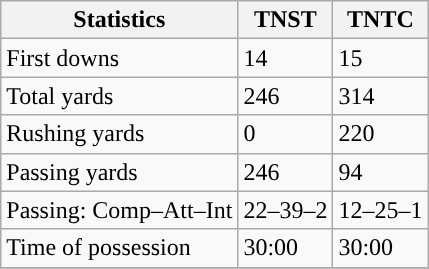<table class="wikitable" style="float: left;">
<tr>
<th>Statistics</th>
<th>TNST</th>
<th>TNTC</th>
</tr>
<tr>
<td>First downs</td>
<td>14</td>
<td>15</td>
</tr>
<tr>
<td>Total yards</td>
<td>246</td>
<td>314</td>
</tr>
<tr>
<td>Rushing yards</td>
<td>0</td>
<td>220</td>
</tr>
<tr>
<td>Passing yards</td>
<td>246</td>
<td>94</td>
</tr>
<tr>
<td>Passing: Comp–Att–Int</td>
<td>22–39–2</td>
<td>12–25–1</td>
</tr>
<tr>
<td>Time of possession</td>
<td>30:00</td>
<td>30:00</td>
</tr>
<tr>
</tr>
</table>
